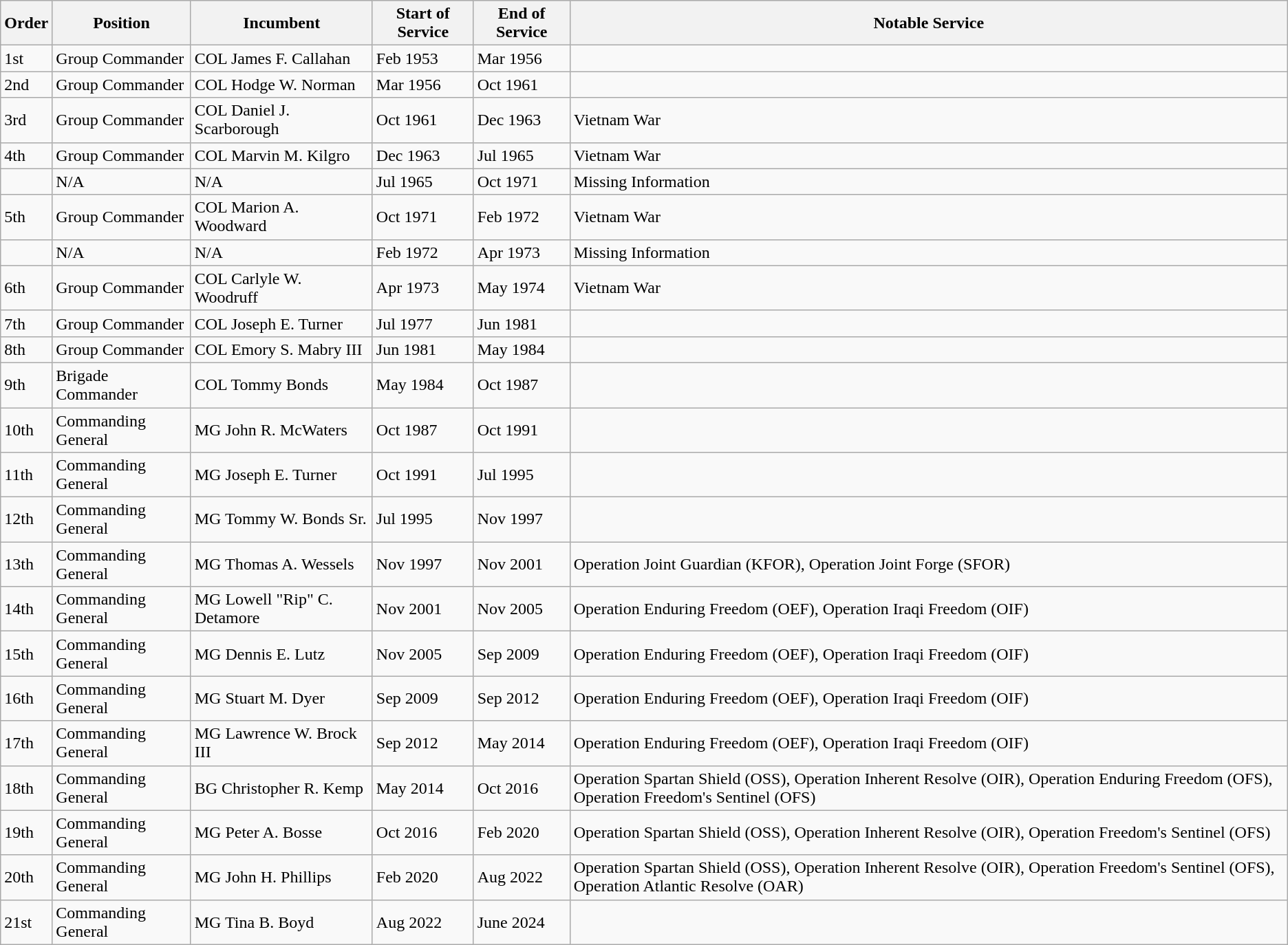<table class="wikitable">
<tr>
<th>Order</th>
<th>Position</th>
<th>Incumbent</th>
<th>Start of Service</th>
<th>End of Service</th>
<th>Notable Service</th>
</tr>
<tr>
<td>1st</td>
<td>Group Commander</td>
<td>COL James F. Callahan</td>
<td>Feb 1953</td>
<td>Mar 1956</td>
<td></td>
</tr>
<tr>
<td>2nd</td>
<td>Group Commander</td>
<td>COL Hodge W. Norman</td>
<td>Mar 1956</td>
<td>Oct 1961</td>
<td></td>
</tr>
<tr>
<td>3rd</td>
<td>Group Commander</td>
<td>COL Daniel J. Scarborough</td>
<td>Oct 1961</td>
<td>Dec 1963</td>
<td>Vietnam War</td>
</tr>
<tr>
<td>4th</td>
<td>Group Commander</td>
<td>COL Marvin M. Kilgro</td>
<td>Dec 1963</td>
<td>Jul 1965</td>
<td>Vietnam War</td>
</tr>
<tr>
<td></td>
<td>N/A</td>
<td>N/A</td>
<td>Jul 1965</td>
<td>Oct 1971</td>
<td>Missing Information</td>
</tr>
<tr>
<td>5th</td>
<td>Group Commander</td>
<td>COL Marion A. Woodward</td>
<td>Oct 1971</td>
<td>Feb 1972</td>
<td>Vietnam War</td>
</tr>
<tr>
<td></td>
<td>N/A</td>
<td>N/A</td>
<td>Feb 1972</td>
<td>Apr 1973</td>
<td>Missing Information</td>
</tr>
<tr>
<td>6th</td>
<td>Group Commander</td>
<td>COL Carlyle W. Woodruff</td>
<td>Apr 1973</td>
<td>May 1974</td>
<td>Vietnam War</td>
</tr>
<tr>
<td>7th</td>
<td>Group Commander</td>
<td>COL Joseph E. Turner</td>
<td>Jul 1977</td>
<td>Jun 1981</td>
<td></td>
</tr>
<tr>
<td>8th</td>
<td>Group Commander</td>
<td>COL Emory S. Mabry III</td>
<td>Jun 1981</td>
<td>May 1984</td>
<td></td>
</tr>
<tr>
<td>9th</td>
<td>Brigade Commander</td>
<td>COL Tommy Bonds</td>
<td>May 1984</td>
<td>Oct 1987</td>
<td></td>
</tr>
<tr>
<td>10th</td>
<td>Commanding General</td>
<td>MG John R. McWaters</td>
<td>Oct 1987</td>
<td>Oct 1991</td>
<td></td>
</tr>
<tr>
<td>11th</td>
<td>Commanding General</td>
<td>MG Joseph E. Turner</td>
<td>Oct 1991</td>
<td>Jul 1995</td>
<td></td>
</tr>
<tr>
<td>12th</td>
<td>Commanding General</td>
<td>MG Tommy W. Bonds Sr.</td>
<td>Jul 1995</td>
<td>Nov 1997</td>
<td></td>
</tr>
<tr>
<td>13th</td>
<td>Commanding General</td>
<td>MG Thomas A. Wessels</td>
<td>Nov 1997</td>
<td>Nov 2001</td>
<td>Operation Joint Guardian (KFOR), Operation Joint Forge (SFOR)</td>
</tr>
<tr>
<td>14th</td>
<td>Commanding General</td>
<td>MG Lowell "Rip" C. Detamore</td>
<td>Nov 2001</td>
<td>Nov 2005</td>
<td>Operation Enduring Freedom (OEF), Operation Iraqi Freedom (OIF)</td>
</tr>
<tr>
<td>15th</td>
<td>Commanding General</td>
<td>MG Dennis E. Lutz</td>
<td>Nov 2005</td>
<td>Sep 2009</td>
<td>Operation Enduring Freedom (OEF), Operation Iraqi Freedom (OIF)</td>
</tr>
<tr>
<td>16th</td>
<td>Commanding General</td>
<td>MG Stuart M. Dyer</td>
<td>Sep 2009</td>
<td>Sep 2012</td>
<td>Operation Enduring Freedom (OEF), Operation Iraqi Freedom (OIF)</td>
</tr>
<tr>
<td>17th</td>
<td>Commanding General</td>
<td>MG Lawrence W. Brock III</td>
<td>Sep 2012</td>
<td>May 2014</td>
<td>Operation Enduring Freedom (OEF), Operation Iraqi Freedom (OIF)</td>
</tr>
<tr>
<td>18th</td>
<td>Commanding General</td>
<td>BG Christopher R. Kemp</td>
<td>May 2014</td>
<td>Oct 2016</td>
<td>Operation Spartan Shield (OSS), Operation Inherent Resolve (OIR), Operation Enduring Freedom (OFS), Operation Freedom's Sentinel (OFS)</td>
</tr>
<tr>
<td>19th</td>
<td>Commanding General</td>
<td>MG Peter A. Bosse</td>
<td>Oct 2016</td>
<td>Feb 2020</td>
<td>Operation Spartan Shield (OSS), Operation Inherent Resolve (OIR), Operation Freedom's Sentinel (OFS)</td>
</tr>
<tr>
<td>20th</td>
<td>Commanding General</td>
<td>MG John H. Phillips</td>
<td>Feb 2020</td>
<td>Aug 2022</td>
<td>Operation Spartan Shield (OSS), Operation Inherent Resolve (OIR), Operation Freedom's Sentinel (OFS), Operation Atlantic Resolve (OAR)</td>
</tr>
<tr>
<td>21st</td>
<td>Commanding General</td>
<td>MG Tina B. Boyd</td>
<td>Aug 2022</td>
<td>June 2024</td>
<td></td>
</tr>
</table>
